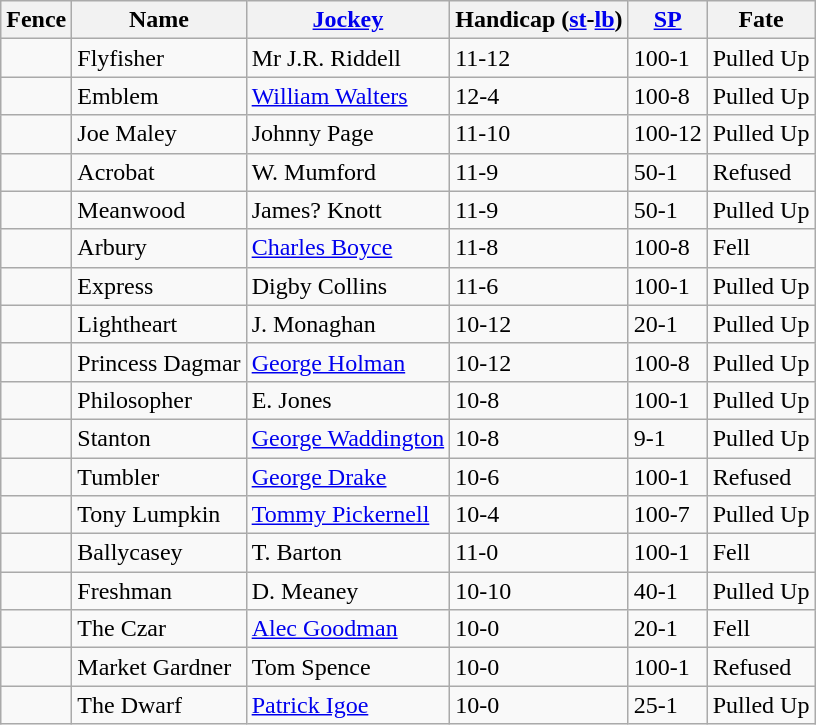<table class="wikitable sortable">
<tr>
<th>Fence</th>
<th>Name</th>
<th><a href='#'>Jockey</a></th>
<th>Handicap (<a href='#'>st</a>-<a href='#'>lb</a>)</th>
<th><a href='#'>SP</a></th>
<th>Fate</th>
</tr>
<tr>
<td></td>
<td>Flyfisher</td>
<td>Mr J.R. Riddell</td>
<td>11-12</td>
<td>100-1</td>
<td>Pulled Up</td>
</tr>
<tr>
<td></td>
<td>Emblem</td>
<td><a href='#'>William Walters</a></td>
<td>12-4</td>
<td>100-8</td>
<td>Pulled Up</td>
</tr>
<tr>
<td></td>
<td>Joe Maley</td>
<td>Johnny Page</td>
<td>11-10</td>
<td>100-12</td>
<td>Pulled Up</td>
</tr>
<tr>
<td></td>
<td>Acrobat</td>
<td>W. Mumford</td>
<td>11-9</td>
<td>50-1</td>
<td>Refused</td>
</tr>
<tr>
<td></td>
<td>Meanwood</td>
<td>James? Knott</td>
<td>11-9</td>
<td>50-1</td>
<td>Pulled Up</td>
</tr>
<tr>
<td></td>
<td>Arbury</td>
<td><a href='#'>Charles Boyce</a></td>
<td>11-8</td>
<td>100-8</td>
<td>Fell</td>
</tr>
<tr>
<td></td>
<td>Express</td>
<td>Digby Collins</td>
<td>11-6</td>
<td>100-1</td>
<td>Pulled Up</td>
</tr>
<tr>
<td></td>
<td>Lightheart</td>
<td>J. Monaghan</td>
<td>10-12</td>
<td>20-1</td>
<td>Pulled Up</td>
</tr>
<tr>
<td></td>
<td>Princess Dagmar</td>
<td><a href='#'>George Holman</a></td>
<td>10-12</td>
<td>100-8</td>
<td>Pulled Up</td>
</tr>
<tr>
<td></td>
<td>Philosopher</td>
<td>E. Jones</td>
<td>10-8</td>
<td>100-1</td>
<td>Pulled Up</td>
</tr>
<tr>
<td></td>
<td>Stanton</td>
<td><a href='#'>George Waddington</a></td>
<td>10-8</td>
<td>9-1</td>
<td>Pulled Up</td>
</tr>
<tr>
<td></td>
<td>Tumbler</td>
<td><a href='#'>George Drake</a></td>
<td>10-6</td>
<td>100-1</td>
<td>Refused</td>
</tr>
<tr>
<td></td>
<td>Tony Lumpkin</td>
<td><a href='#'>Tommy Pickernell</a></td>
<td>10-4</td>
<td>100-7</td>
<td>Pulled Up</td>
</tr>
<tr>
<td></td>
<td>Ballycasey</td>
<td>T. Barton</td>
<td>11-0</td>
<td>100-1</td>
<td>Fell</td>
</tr>
<tr>
<td></td>
<td>Freshman</td>
<td>D. Meaney</td>
<td>10-10</td>
<td>40-1</td>
<td>Pulled Up</td>
</tr>
<tr>
<td></td>
<td>The Czar</td>
<td><a href='#'>Alec Goodman</a></td>
<td>10-0</td>
<td>20-1</td>
<td>Fell</td>
</tr>
<tr>
<td></td>
<td>Market Gardner</td>
<td>Tom Spence</td>
<td>10-0</td>
<td>100-1</td>
<td>Refused</td>
</tr>
<tr>
<td></td>
<td>The Dwarf</td>
<td><a href='#'>Patrick Igoe</a></td>
<td>10-0</td>
<td>25-1</td>
<td>Pulled Up</td>
</tr>
</table>
